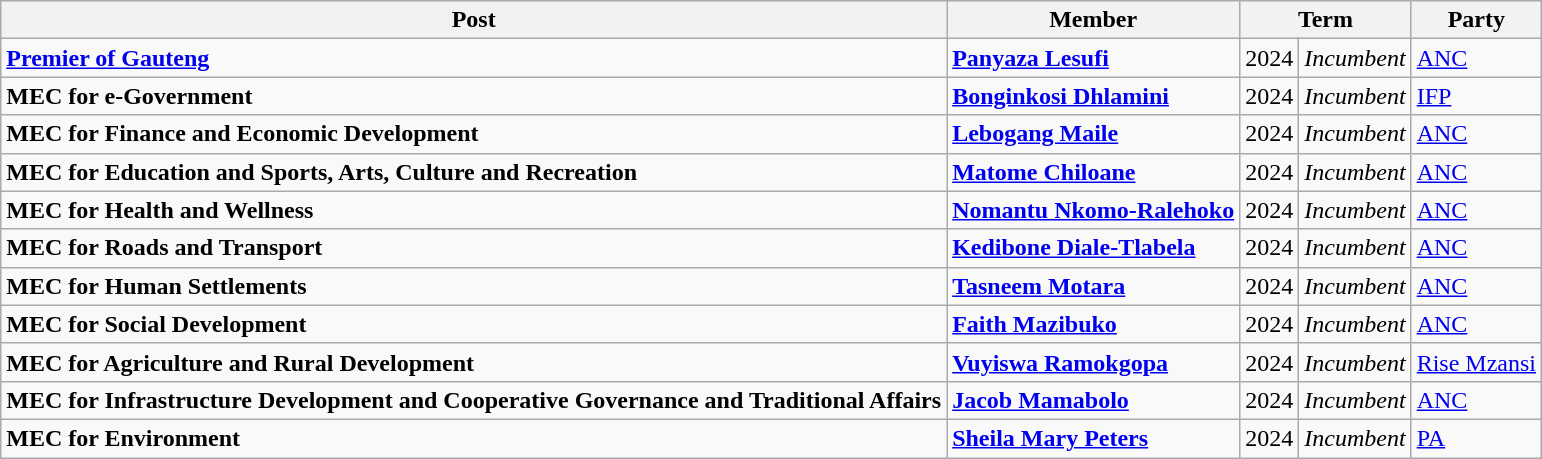<table class="wikitable collapsible">
<tr>
<th>Post</th>
<th>Member</th>
<th colspan="2">Term</th>
<th>Party</th>
</tr>
<tr>
<td><strong><a href='#'>Premier of Gauteng</a></strong></td>
<td><strong><a href='#'>Panyaza Lesufi</a></strong></td>
<td>2024</td>
<td><em>Incumbent</em></td>
<td><a href='#'>ANC</a></td>
</tr>
<tr>
<td><strong>MEC for e-Government</strong></td>
<td><strong><a href='#'>Bonginkosi Dhlamini</a></strong></td>
<td>2024</td>
<td><em>Incumbent</em></td>
<td><a href='#'>IFP</a></td>
</tr>
<tr>
<td><strong>MEC for Finance and Economic Development</strong></td>
<td><strong><a href='#'>Lebogang Maile</a></strong></td>
<td>2024</td>
<td><em>Incumbent</em></td>
<td><a href='#'>ANC</a></td>
</tr>
<tr>
<td><strong>MEC for Education and Sports, Arts, Culture and Recreation</strong></td>
<td><strong><a href='#'>Matome Chiloane</a></strong></td>
<td>2024</td>
<td><em>Incumbent</em></td>
<td><a href='#'>ANC</a></td>
</tr>
<tr>
<td><strong>MEC for Health and Wellness</strong></td>
<td><strong><a href='#'>Nomantu Nkomo-Ralehoko</a></strong></td>
<td>2024</td>
<td><em>Incumbent</em></td>
<td><a href='#'>ANC</a></td>
</tr>
<tr>
<td><strong>MEC for Roads and Transport</strong></td>
<td><strong><a href='#'>Kedibone Diale-Tlabela</a></strong></td>
<td>2024</td>
<td><em>Incumbent</em></td>
<td><a href='#'>ANC</a></td>
</tr>
<tr>
<td><strong>MEC for Human Settlements</strong></td>
<td><strong><a href='#'>Tasneem Motara</a></strong></td>
<td>2024</td>
<td><em>Incumbent</em></td>
<td><a href='#'>ANC</a></td>
</tr>
<tr>
<td><strong>MEC for Social Development</strong></td>
<td><strong><a href='#'>Faith Mazibuko</a></strong></td>
<td>2024</td>
<td><em>Incumbent</em></td>
<td><a href='#'>ANC</a></td>
</tr>
<tr>
<td><strong>MEC for Agriculture and Rural Development</strong></td>
<td><strong><a href='#'>Vuyiswa Ramokgopa</a></strong></td>
<td>2024</td>
<td><em>Incumbent</em></td>
<td><a href='#'>Rise Mzansi</a></td>
</tr>
<tr>
<td><strong>MEC for Infrastructure Development and Cooperative Governance and Traditional Affairs</strong></td>
<td><strong><a href='#'>Jacob Mamabolo</a></strong></td>
<td>2024</td>
<td><em>Incumbent</em></td>
<td><a href='#'>ANC</a></td>
</tr>
<tr>
<td><strong>MEC for Environment</strong></td>
<td><strong><a href='#'>Sheila Mary Peters</a></strong></td>
<td>2024</td>
<td><em>Incumbent</em></td>
<td><a href='#'>PA</a></td>
</tr>
</table>
